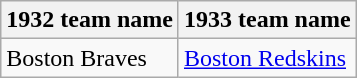<table class="wikitable">
<tr>
<th>1932 team name</th>
<th>1933 team name</th>
</tr>
<tr>
<td>Boston Braves</td>
<td><a href='#'>Boston Redskins</a></td>
</tr>
</table>
